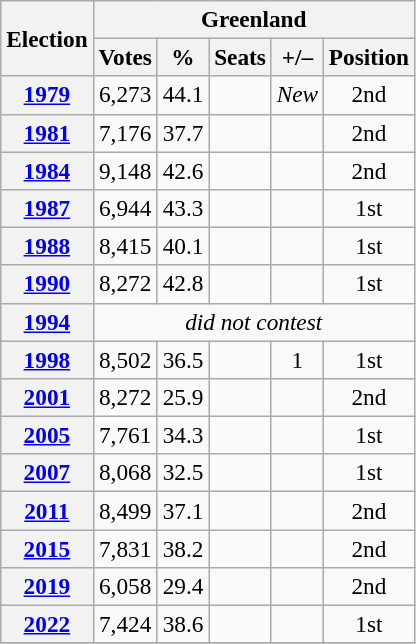<table class="wikitable" style="font-size:97%; text-align:center;">
<tr>
<th rowspan=2>Election</th>
<th colspan=5>Greenland</th>
</tr>
<tr>
<th>Votes</th>
<th>%</th>
<th>Seats</th>
<th>+/–</th>
<th>Position</th>
</tr>
<tr>
<th><a href='#'>1979</a></th>
<td>6,273</td>
<td>44.1</td>
<td></td>
<td><em>New</em></td>
<td> 2nd</td>
</tr>
<tr>
<th><a href='#'>1981</a></th>
<td>7,176</td>
<td>37.7</td>
<td></td>
<td></td>
<td> 2nd</td>
</tr>
<tr>
<th><a href='#'>1984</a></th>
<td>9,148</td>
<td>42.6</td>
<td></td>
<td></td>
<td> 2nd</td>
</tr>
<tr>
<th><a href='#'>1987</a></th>
<td>6,944</td>
<td>43.3</td>
<td></td>
<td></td>
<td> 1st</td>
</tr>
<tr>
<th><a href='#'>1988</a></th>
<td>8,415</td>
<td>40.1</td>
<td></td>
<td></td>
<td> 1st</td>
</tr>
<tr>
<th><a href='#'>1990</a></th>
<td>8,272</td>
<td>42.8</td>
<td></td>
<td></td>
<td> 1st</td>
</tr>
<tr>
<th><a href='#'>1994</a></th>
<td colspan=5 align="center"><em>did not contest</em></td>
</tr>
<tr>
<th><a href='#'>1998</a></th>
<td>8,502</td>
<td>36.5</td>
<td></td>
<td> 1</td>
<td> 1st</td>
</tr>
<tr>
<th><a href='#'>2001</a></th>
<td>8,272</td>
<td>25.9</td>
<td></td>
<td></td>
<td> 2nd</td>
</tr>
<tr>
<th><a href='#'>2005</a></th>
<td>7,761</td>
<td>34.3</td>
<td></td>
<td></td>
<td> 1st</td>
</tr>
<tr>
<th><a href='#'>2007</a></th>
<td>8,068</td>
<td>32.5</td>
<td></td>
<td></td>
<td> 1st</td>
</tr>
<tr>
<th><a href='#'>2011</a></th>
<td>8,499</td>
<td>37.1</td>
<td></td>
<td></td>
<td> 2nd</td>
</tr>
<tr>
<th><a href='#'>2015</a></th>
<td>7,831</td>
<td>38.2</td>
<td></td>
<td></td>
<td> 2nd</td>
</tr>
<tr>
<th><a href='#'>2019</a></th>
<td>6,058</td>
<td>29.4</td>
<td></td>
<td></td>
<td> 2nd</td>
</tr>
<tr>
<th><a href='#'>2022</a></th>
<td>7,424</td>
<td>38.6</td>
<td></td>
<td></td>
<td> 1st</td>
</tr>
<tr>
</tr>
</table>
